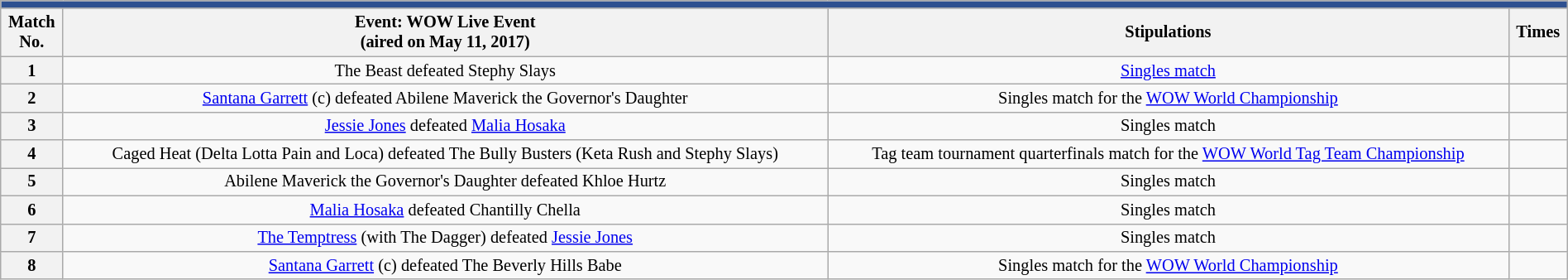<table class="wikitable" style="font-size:85%; text-align:center; width:100%;">
<tr>
<td colspan="4" style="background:#2e5090;"></td>
</tr>
<tr>
<th>Match <br>No.</th>
<th>Event: WOW Live Event<br>(aired on May 11, 2017)</th>
<th>Stipulations</th>
<th>Times</th>
</tr>
<tr>
<th>1</th>
<td>The Beast defeated Stephy Slays</td>
<td><a href='#'>Singles match</a></td>
<td></td>
</tr>
<tr>
<th>2</th>
<td><a href='#'>Santana Garrett</a> (c) defeated Abilene Maverick the Governor's Daughter</td>
<td>Singles match for the <a href='#'>WOW World Championship</a></td>
<td></td>
</tr>
<tr>
<th>3</th>
<td><a href='#'>Jessie Jones</a> defeated <a href='#'>Malia Hosaka</a></td>
<td>Singles match</td>
<td></td>
</tr>
<tr>
<th>4</th>
<td>Caged Heat (Delta Lotta Pain and Loca) defeated The Bully Busters (Keta Rush and Stephy Slays)</td>
<td>Tag team tournament quarterfinals match for the <a href='#'>WOW World Tag Team Championship</a></td>
<td></td>
</tr>
<tr>
<th>5</th>
<td>Abilene Maverick the Governor's Daughter defeated Khloe Hurtz</td>
<td>Singles match</td>
<td></td>
</tr>
<tr>
<th>6</th>
<td><a href='#'>Malia Hosaka</a> defeated Chantilly Chella</td>
<td>Singles match</td>
<td></td>
</tr>
<tr>
<th>7</th>
<td><a href='#'>The Temptress</a> (with The Dagger) defeated <a href='#'>Jessie Jones</a></td>
<td>Singles match</td>
<td></td>
</tr>
<tr>
<th>8</th>
<td><a href='#'>Santana Garrett</a> (c) defeated The Beverly Hills Babe</td>
<td>Singles match for the <a href='#'>WOW World Championship</a></td>
<td></td>
</tr>
</table>
